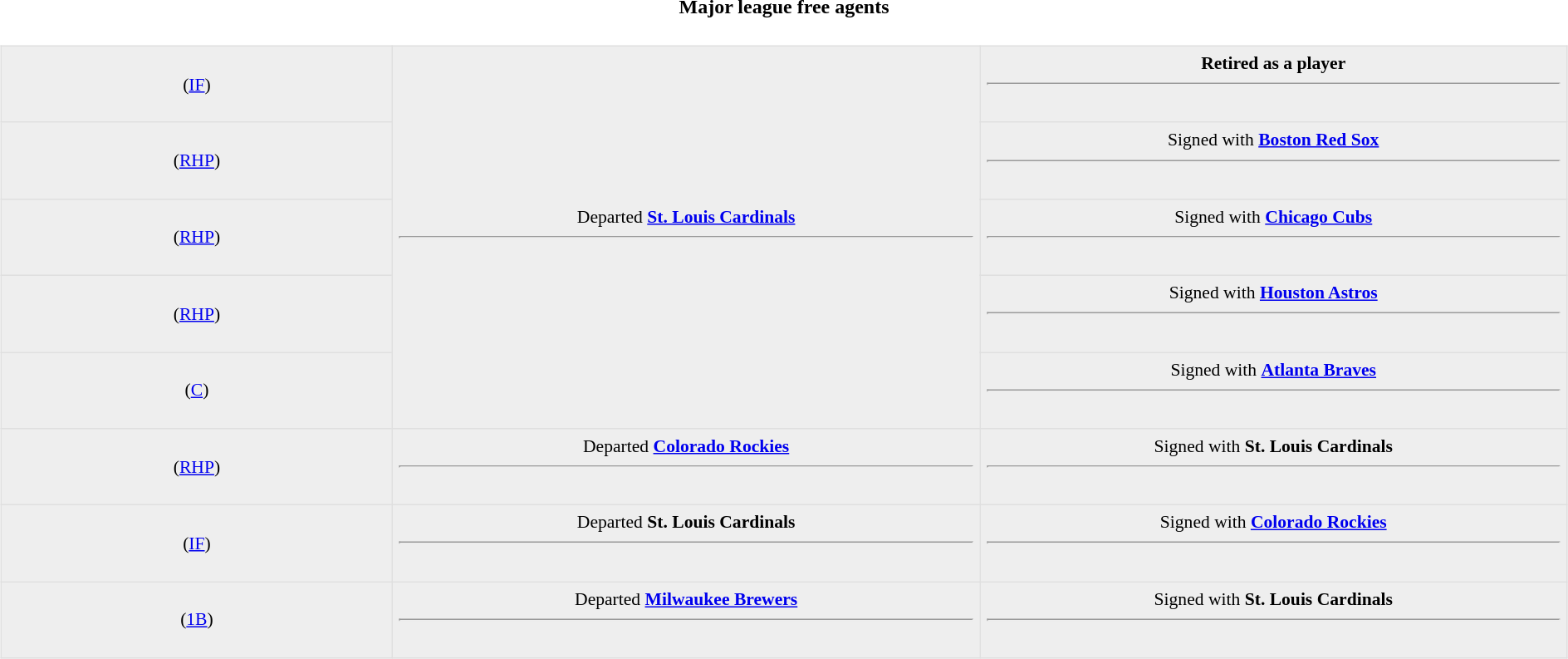<table class="toccolours collapsible collapsed" style="width:100%; background:inherit">
<tr>
<th>Major league free agents</th>
</tr>
<tr>
<td><br><table border=1 style="border-collapse:collapse; font-size:90%; text-align: center; width: 100%" bordercolor="#DFDFDF"  cellpadding="5">
<tr bgcolor="#eeeeee">
<td style="width:20%"> (<a href='#'>IF</a>)</td>
<td rowspan="5" style="width:30%" "text-align: center">Departed <strong><a href='#'>St. Louis Cardinals</a></strong><hr><br></td>
<td style="width:30%" valign="top"><strong>Retired as a player</strong><hr><br></td>
</tr>
<tr bgcolor="#eeeeee">
<td> (<a href='#'>RHP</a>)</td>
<td valign="top">Signed with <strong><a href='#'>Boston Red Sox</a></strong><hr><br></td>
</tr>
<tr bgcolor="#eeeeee">
<td> (<a href='#'>RHP</a>)</td>
<td valign="top">Signed with <strong><a href='#'>Chicago Cubs</a></strong><hr><br></td>
</tr>
<tr bgcolor="#eeeeee">
<td> (<a href='#'>RHP</a>)</td>
<td valign="top">Signed with <strong><a href='#'>Houston Astros</a></strong><hr><br></td>
</tr>
<tr bgcolor="#eeeeee">
<td> (<a href='#'>C</a>)</td>
<td valign="top">Signed with <strong><a href='#'>Atlanta Braves</a></strong><hr><br></td>
</tr>
<tr bgcolor="#eeeeee">
<td> (<a href='#'>RHP</a>)</td>
<td valign="top">Departed <strong><a href='#'>Colorado Rockies</a></strong><hr><br></td>
<td valign="top">Signed with <strong>St. Louis Cardinals</strong><hr><br></td>
</tr>
<tr bgcolor="#eeeeee">
<td> (<a href='#'>IF</a>)</td>
<td valign="top">Departed <strong>St. Louis Cardinals</strong><hr><br></td>
<td valign="top">Signed with <strong><a href='#'>Colorado Rockies</a></strong><hr><br></td>
</tr>
<tr bgcolor="#eeeeee">
<td> (<a href='#'>1B</a>)</td>
<td valign="top">Departed <strong><a href='#'>Milwaukee Brewers</a></strong><hr><br></td>
<td valign="top">Signed with <strong>St. Louis Cardinals</strong><hr><br></td>
</tr>
</table>
</td>
</tr>
</table>
